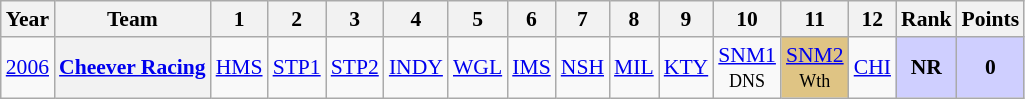<table class="wikitable" style="text-align:center; font-size:90%">
<tr>
<th>Year</th>
<th>Team</th>
<th>1</th>
<th>2</th>
<th>3</th>
<th>4</th>
<th>5</th>
<th>6</th>
<th>7</th>
<th>8</th>
<th>9</th>
<th>10</th>
<th>11</th>
<th>12</th>
<th>Rank</th>
<th>Points</th>
</tr>
<tr>
<td><a href='#'>2006</a></td>
<th><a href='#'>Cheever Racing</a></th>
<td><a href='#'>HMS</a></td>
<td><a href='#'>STP1</a></td>
<td><a href='#'>STP2</a></td>
<td><a href='#'>INDY</a></td>
<td><a href='#'>WGL</a></td>
<td><a href='#'>IMS</a></td>
<td><a href='#'>NSH</a></td>
<td><a href='#'>MIL</a></td>
<td><a href='#'>KTY</a></td>
<td><a href='#'>SNM1</a><br><small>DNS</small></td>
<td style="background:#DFC484;"><a href='#'>SNM2</a><br><small>Wth</small></td>
<td><a href='#'>CHI</a></td>
<td style="background:#CFCFFF;"><strong>NR</strong></td>
<td style="background:#CFCFFF;"><strong>0</strong></td>
</tr>
</table>
